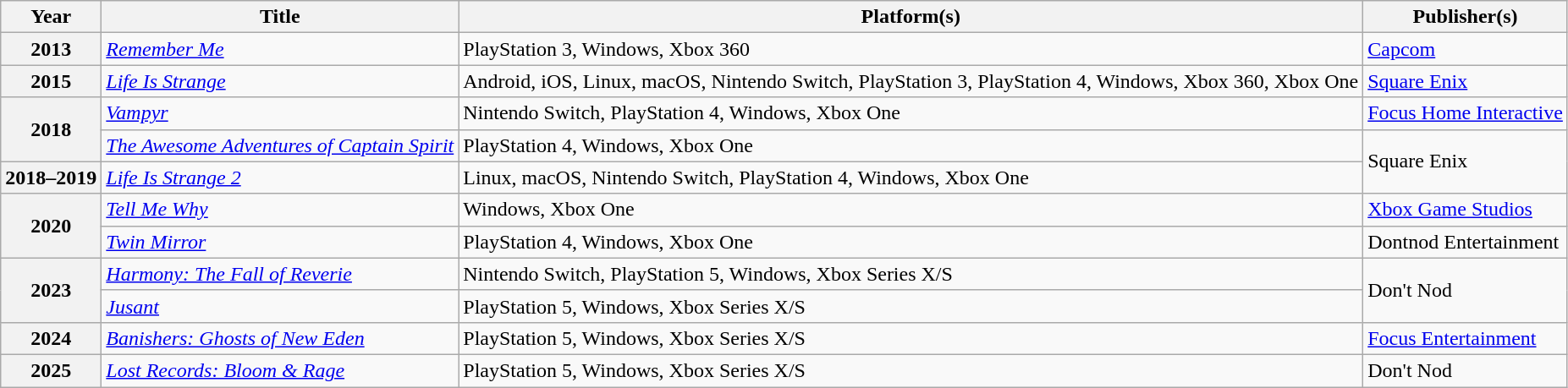<table class="wikitable sortable plainrowheaders">
<tr>
<th scope="col">Year</th>
<th scope="col">Title</th>
<th scope="col">Platform(s)</th>
<th scope="col">Publisher(s)</th>
</tr>
<tr>
<th scope="row">2013</th>
<td><em><a href='#'>Remember Me</a></em></td>
<td>PlayStation 3, Windows, Xbox 360</td>
<td><a href='#'>Capcom</a></td>
</tr>
<tr>
<th scope="row">2015</th>
<td><em><a href='#'>Life Is Strange</a></em></td>
<td>Android, iOS, Linux, macOS, Nintendo Switch, PlayStation 3, PlayStation 4, Windows, Xbox 360, Xbox One</td>
<td><a href='#'>Square Enix</a></td>
</tr>
<tr>
<th scope="row" rowspan="2">2018</th>
<td><em><a href='#'>Vampyr</a></em></td>
<td>Nintendo Switch, PlayStation 4, Windows, Xbox One</td>
<td><a href='#'>Focus Home Interactive</a></td>
</tr>
<tr>
<td><em><a href='#'>The Awesome Adventures of Captain Spirit</a></em></td>
<td>PlayStation 4, Windows, Xbox One</td>
<td rowspan="2">Square Enix</td>
</tr>
<tr>
<th scope="row">2018–2019</th>
<td><em><a href='#'>Life Is Strange 2</a></em></td>
<td>Linux, macOS, Nintendo Switch, PlayStation 4, Windows, Xbox One</td>
</tr>
<tr>
<th scope="row" rowspan="2">2020</th>
<td><em><a href='#'>Tell Me Why</a></em></td>
<td>Windows, Xbox One</td>
<td><a href='#'>Xbox Game Studios</a></td>
</tr>
<tr>
<td><em><a href='#'>Twin Mirror</a></em></td>
<td>PlayStation 4, Windows, Xbox One</td>
<td>Dontnod Entertainment</td>
</tr>
<tr>
<th scope="row" rowspan="2">2023</th>
<td><em><a href='#'>Harmony: The Fall of Reverie</a></em></td>
<td>Nintendo Switch, PlayStation 5, Windows, Xbox Series X/S</td>
<td rowspan="2">Don't Nod</td>
</tr>
<tr>
<td><em><a href='#'>Jusant</a></em></td>
<td>PlayStation 5, Windows, Xbox Series X/S</td>
</tr>
<tr>
<th scope="row">2024</th>
<td><em><a href='#'>Banishers: Ghosts of New Eden</a></em></td>
<td>PlayStation 5, Windows, Xbox Series X/S</td>
<td><a href='#'>Focus Entertainment</a></td>
</tr>
<tr>
<th scope="row">2025</th>
<td><em><a href='#'>Lost Records: Bloom & Rage</a></em></td>
<td>PlayStation 5, Windows, Xbox Series X/S</td>
<td>Don't Nod</td>
</tr>
</table>
